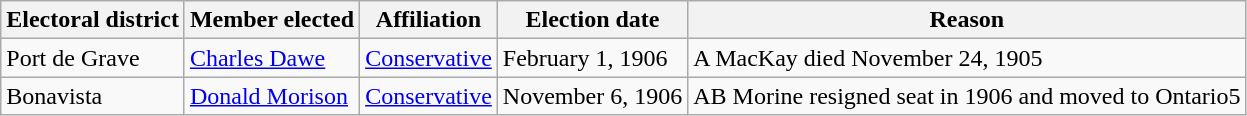<table class="wikitable sortable">
<tr>
<th>Electoral district</th>
<th>Member elected</th>
<th>Affiliation</th>
<th>Election date</th>
<th>Reason</th>
</tr>
<tr>
<td>Port de Grave</td>
<td><a href='#'>Charles Dawe</a></td>
<td><a href='#'>Conservative</a></td>
<td>February 1, 1906</td>
<td>A MacKay died November 24, 1905</td>
</tr>
<tr>
<td>Bonavista</td>
<td><a href='#'>Donald Morison</a></td>
<td><a href='#'>Conservative</a></td>
<td>November 6, 1906</td>
<td>AB Morine resigned seat in 1906 and moved to Ontario5</td>
</tr>
</table>
